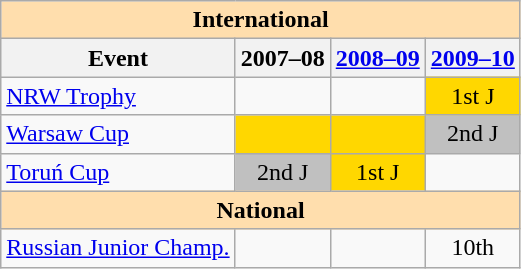<table class="wikitable" style="text-align:center">
<tr>
<th style="background-color: #ffdead; " colspan=4 align=center>International</th>
</tr>
<tr>
<th>Event</th>
<th>2007–08</th>
<th><a href='#'>2008–09</a></th>
<th><a href='#'>2009–10</a></th>
</tr>
<tr>
<td align=left><a href='#'>NRW Trophy</a></td>
<td></td>
<td></td>
<td bgcolor="gold">1st J</td>
</tr>
<tr>
<td align=left><a href='#'>Warsaw Cup</a></td>
<td bgcolor=gold></td>
<td bgcolor="gold"></td>
<td bgcolor="silver">2nd J</td>
</tr>
<tr>
<td align=left><a href='#'>Toruń Cup</a></td>
<td bgcolor=silver>2nd J</td>
<td bgcolor=gold>1st J</td>
<td></td>
</tr>
<tr>
<th style="background-color: #ffdead; " colspan=4 align=center>National</th>
</tr>
<tr>
<td align=left><a href='#'>Russian Junior Champ.</a></td>
<td></td>
<td></td>
<td>10th</td>
</tr>
</table>
